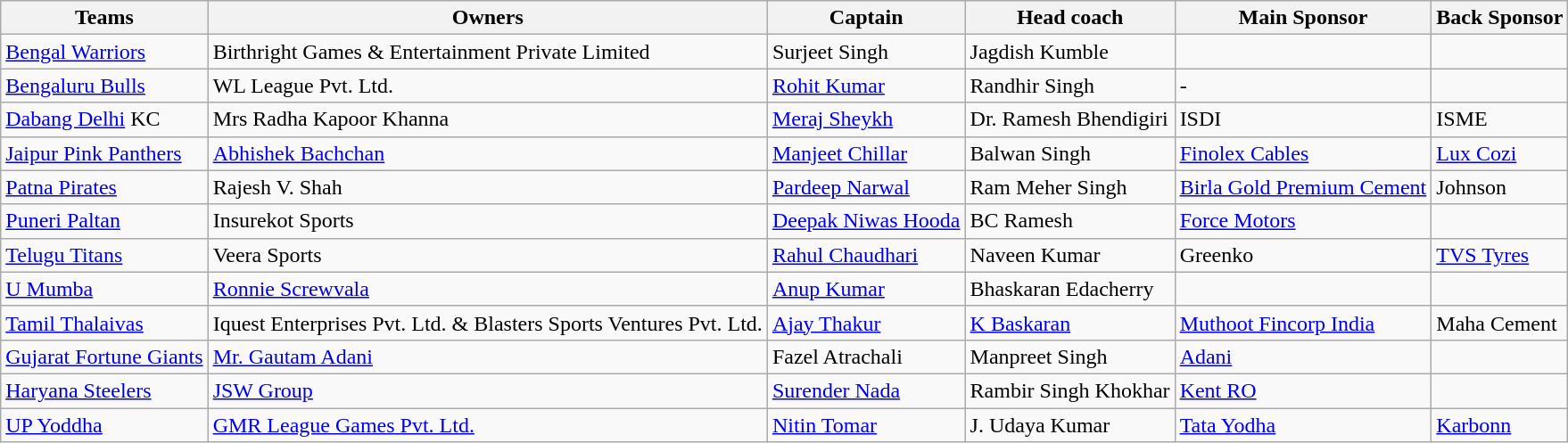<table class="wikitable sortable" style="text-align: left;">
<tr>
<th>Teams</th>
<th>Owners</th>
<th>Captain</th>
<th>Head coach</th>
<th>Main Sponsor</th>
<th>Back Sponsor</th>
</tr>
<tr>
<td><a href='#'>Bengal Warriors</a></td>
<td>Birthright Games & Entertainment Private Limited</td>
<td>Surjeet Singh</td>
<td>Jagdish Kumble</td>
<td></td>
<td></td>
</tr>
<tr>
<td><a href='#'>Bengaluru Bulls</a></td>
<td>WL League Pvt. Ltd.</td>
<td><a href='#'>Rohit Kumar</a></td>
<td>Randhir Singh</td>
<td>-</td>
<td></td>
</tr>
<tr>
<td><a href='#'>Dabang Delhi</a> KC</td>
<td>Mrs Radha Kapoor Khanna</td>
<td><a href='#'>Meraj Sheykh</a></td>
<td>Dr. Ramesh Bhendigiri</td>
<td>ISDI</td>
<td>ISME</td>
</tr>
<tr>
<td><a href='#'>Jaipur Pink Panthers</a></td>
<td><a href='#'>Abhishek Bachchan</a></td>
<td><a href='#'>Manjeet Chillar</a></td>
<td>Balwan Singh</td>
<td><a href='#'>Finolex Cables</a></td>
<td><a href='#'>Lux Cozi</a></td>
</tr>
<tr>
<td><a href='#'>Patna Pirates</a></td>
<td>Rajesh V. Shah</td>
<td><a href='#'>Pardeep Narwal</a></td>
<td>Ram Meher Singh</td>
<td><a href='#'>Birla Gold Premium Cement</a></td>
<td>Johnson</td>
</tr>
<tr>
<td><a href='#'>Puneri Paltan</a></td>
<td>Insurekot Sports</td>
<td><a href='#'>Deepak Niwas Hooda</a></td>
<td>BC Ramesh</td>
<td><a href='#'>Force Motors</a></td>
<td></td>
</tr>
<tr>
<td><a href='#'>Telugu Titans</a></td>
<td>Veera Sports</td>
<td><a href='#'>Rahul Chaudhari</a></td>
<td>Naveen Kumar</td>
<td>Greenko</td>
<td><a href='#'>TVS Tyres</a></td>
</tr>
<tr>
<td><a href='#'>U Mumba</a></td>
<td><a href='#'>Ronnie Screwvala</a></td>
<td><a href='#'>Anup Kumar</a></td>
<td>Bhaskaran Edacherry</td>
<td></td>
<td></td>
</tr>
<tr>
<td><a href='#'>Tamil Thalaivas</a></td>
<td>Iquest Enterprises Pvt. Ltd. & Blasters Sports Ventures Pvt. Ltd.</td>
<td><a href='#'>Ajay Thakur</a></td>
<td><a href='#'>K Baskaran</a></td>
<td><a href='#'>Muthoot Fincorp India</a></td>
<td>Maha Cement</td>
</tr>
<tr>
<td><a href='#'>Gujarat Fortune Giants</a></td>
<td><a href='#'>Mr. Gautam Adani</a></td>
<td>Fazel  Atrachali</td>
<td>Manpreet Singh</td>
<td><a href='#'>Adani</a></td>
<td></td>
</tr>
<tr>
<td><a href='#'>Haryana Steelers</a></td>
<td><a href='#'>JSW Group</a></td>
<td><a href='#'>Surender Nada</a></td>
<td>Rambir Singh Khokhar</td>
<td><a href='#'>Kent RO</a></td>
<td></td>
</tr>
<tr>
<td><a href='#'>UP Yoddha</a></td>
<td><a href='#'>GMR League Games Pvt. Ltd.</a></td>
<td><a href='#'>Nitin Tomar</a></td>
<td>J. Udaya Kumar</td>
<td><a href='#'>Tata Yodha</a></td>
<td><a href='#'>Karbonn</a></td>
</tr>
</table>
